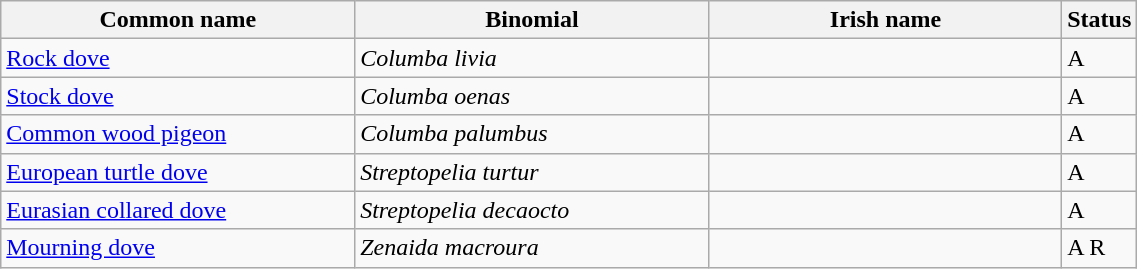<table width=60% class="wikitable">
<tr>
<th width=32%>Common name</th>
<th width=32%>Binomial</th>
<th width=32%>Irish name</th>
<th width=4%>Status</th>
</tr>
<tr>
<td><a href='#'>Rock dove</a></td>
<td><em>Columba livia</em></td>
<td></td>
<td>A</td>
</tr>
<tr>
<td><a href='#'>Stock dove</a></td>
<td><em>Columba oenas</em></td>
<td></td>
<td>A</td>
</tr>
<tr>
<td><a href='#'>Common wood pigeon</a></td>
<td><em>Columba palumbus</em></td>
<td></td>
<td>A</td>
</tr>
<tr>
<td><a href='#'>European turtle dove</a></td>
<td><em>Streptopelia turtur</em></td>
<td></td>
<td>A</td>
</tr>
<tr>
<td><a href='#'>Eurasian collared dove</a></td>
<td><em>Streptopelia decaocto</em></td>
<td></td>
<td>A</td>
</tr>
<tr>
<td><a href='#'>Mourning dove</a></td>
<td><em>Zenaida macroura</em></td>
<td></td>
<td>A R</td>
</tr>
</table>
